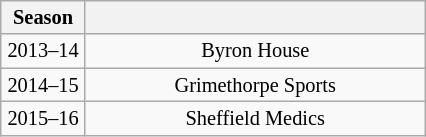<table class="wikitable" style="text-align: center; font-size:85%">
<tr>
<th width=50>Season</th>
<th width=220></th>
</tr>
<tr>
<td>2013–14</td>
<td>Byron House</td>
</tr>
<tr>
<td>2014–15</td>
<td>Grimethorpe Sports</td>
</tr>
<tr>
<td>2015–16</td>
<td>Sheffield Medics</td>
</tr>
</table>
